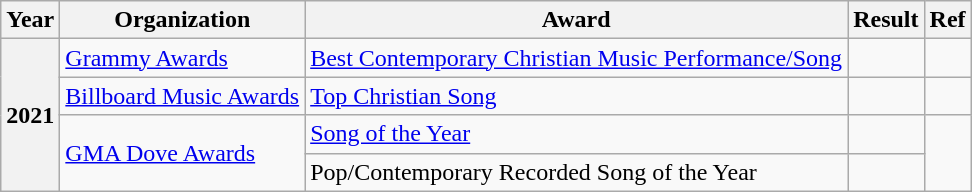<table class="wikitable plainrowheaders">
<tr>
<th>Year</th>
<th>Organization</th>
<th>Award</th>
<th>Result</th>
<th>Ref</th>
</tr>
<tr>
<th scope="row" rowspan="4">2021</th>
<td><a href='#'>Grammy Awards</a></td>
<td><a href='#'>Best Contemporary Christian Music Performance/Song</a></td>
<td></td>
<td></td>
</tr>
<tr>
<td><a href='#'>Billboard Music Awards</a></td>
<td><a href='#'>Top Christian Song</a></td>
<td></td>
<td></td>
</tr>
<tr>
<td rowspan="2"><a href='#'>GMA Dove Awards</a></td>
<td><a href='#'>Song of the Year</a></td>
<td></td>
<td rowspan="2"></td>
</tr>
<tr>
<td>Pop/Contemporary Recorded Song of the Year</td>
<td></td>
</tr>
</table>
